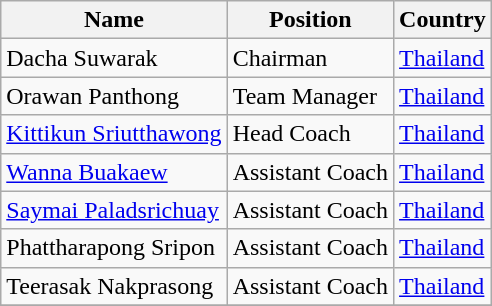<table class="wikitable">
<tr>
<th>Name</th>
<th>Position</th>
<th>Country</th>
</tr>
<tr style="text-align:left;">
<td>Dacha Suwarak</td>
<td>Chairman</td>
<td> <a href='#'>Thailand</a></td>
</tr>
<tr style="text-align:left;">
<td>Orawan Panthong</td>
<td>Team Manager</td>
<td> <a href='#'>Thailand</a></td>
</tr>
<tr style="text-align:left;">
<td><a href='#'>Kittikun Sriutthawong</a></td>
<td>Head Coach</td>
<td> <a href='#'>Thailand</a></td>
</tr>
<tr style="text-align:left;">
<td><a href='#'>Wanna Buakaew</a></td>
<td>Assistant Coach</td>
<td> <a href='#'>Thailand</a></td>
</tr>
<tr style="text-align:left;">
<td><a href='#'>Saymai Paladsrichuay</a></td>
<td>Assistant Coach</td>
<td> <a href='#'>Thailand</a></td>
</tr>
<tr style="text-align:left;">
<td>Phattharapong Sripon</td>
<td>Assistant Coach</td>
<td> <a href='#'>Thailand</a></td>
</tr>
<tr style="text-align:left;">
<td>Teerasak Nakprasong</td>
<td>Assistant Coach</td>
<td> <a href='#'>Thailand</a></td>
</tr>
<tr>
</tr>
</table>
